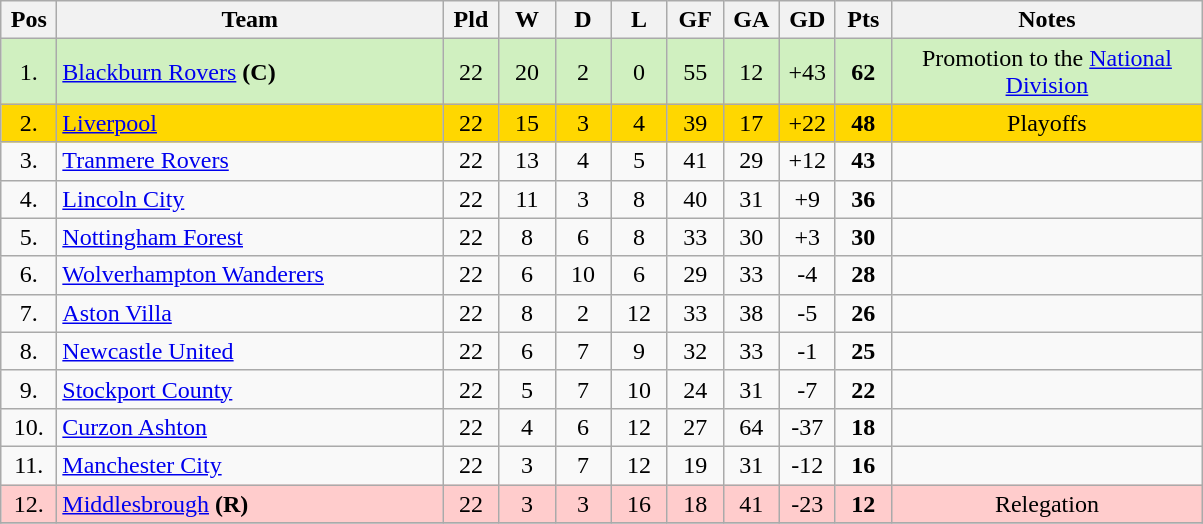<table class="wikitable" style="text-align:center;">
<tr>
<th width=30 abbr="Position">Pos</th>
<th width=250>Team</th>
<th width=30 abbr="Played">Pld</th>
<th width=30 abbr="Won">W</th>
<th width=30 abbr="Drawn">D</th>
<th width=30 abbr="Lost">L</th>
<th width=30 abbr="Goals for">GF</th>
<th width=30 abbr="Goals against">GA</th>
<th width=30 abbr="Goal difference">GD</th>
<th width=30 abbr="Points">Pts</th>
<th width=200>Notes</th>
</tr>
<tr bgcolor="D0F0C0">
<td>1.</td>
<td align="left"><a href='#'>Blackburn Rovers</a> <strong>(C)</strong></td>
<td>22</td>
<td>20</td>
<td>2</td>
<td>0</td>
<td>55</td>
<td>12</td>
<td>+43</td>
<td><strong>62</strong></td>
<td>Promotion to the <a href='#'>National Division</a></td>
</tr>
<tr bgcolor="gold">
<td>2.</td>
<td align="left"><a href='#'>Liverpool</a></td>
<td>22</td>
<td>15</td>
<td>3</td>
<td>4</td>
<td>39</td>
<td>17</td>
<td>+22</td>
<td><strong>48</strong></td>
<td>Playoffs</td>
</tr>
<tr>
<td>3.</td>
<td align="left"><a href='#'>Tranmere Rovers</a></td>
<td>22</td>
<td>13</td>
<td>4</td>
<td>5</td>
<td>41</td>
<td>29</td>
<td>+12</td>
<td><strong>43</strong></td>
<td></td>
</tr>
<tr>
<td>4.</td>
<td align="left"><a href='#'>Lincoln City</a></td>
<td>22</td>
<td>11</td>
<td>3</td>
<td>8</td>
<td>40</td>
<td>31</td>
<td>+9</td>
<td><strong>36</strong></td>
<td></td>
</tr>
<tr>
<td>5.</td>
<td align="left"><a href='#'>Nottingham Forest</a></td>
<td>22</td>
<td>8</td>
<td>6</td>
<td>8</td>
<td>33</td>
<td>30</td>
<td>+3</td>
<td><strong>30</strong></td>
<td></td>
</tr>
<tr>
<td>6.</td>
<td align="left"><a href='#'>Wolverhampton Wanderers</a></td>
<td>22</td>
<td>6</td>
<td>10</td>
<td>6</td>
<td>29</td>
<td>33</td>
<td>-4</td>
<td><strong>28</strong></td>
<td></td>
</tr>
<tr>
<td>7.</td>
<td align="left"><a href='#'>Aston Villa</a></td>
<td>22</td>
<td>8</td>
<td>2</td>
<td>12</td>
<td>33</td>
<td>38</td>
<td>-5</td>
<td><strong>26</strong></td>
<td></td>
</tr>
<tr>
<td>8.</td>
<td align="left"><a href='#'>Newcastle United</a></td>
<td>22</td>
<td>6</td>
<td>7</td>
<td>9</td>
<td>32</td>
<td>33</td>
<td>-1</td>
<td><strong>25</strong></td>
<td></td>
</tr>
<tr>
<td>9.</td>
<td align="left"><a href='#'>Stockport County</a></td>
<td>22</td>
<td>5</td>
<td>7</td>
<td>10</td>
<td>24</td>
<td>31</td>
<td>-7</td>
<td><strong>22</strong></td>
<td></td>
</tr>
<tr>
<td>10.</td>
<td align="left"><a href='#'>Curzon Ashton</a></td>
<td>22</td>
<td>4</td>
<td>6</td>
<td>12</td>
<td>27</td>
<td>64</td>
<td>-37</td>
<td><strong>18</strong></td>
<td></td>
</tr>
<tr>
<td>11.</td>
<td align="left"><a href='#'>Manchester City</a></td>
<td>22</td>
<td>3</td>
<td>7</td>
<td>12</td>
<td>19</td>
<td>31</td>
<td>-12</td>
<td><strong>16</strong></td>
<td></td>
</tr>
<tr bgcolor="FFCCCC">
<td>12.</td>
<td align="left"><a href='#'>Middlesbrough</a> <strong>(R)</strong></td>
<td>22</td>
<td>3</td>
<td>3</td>
<td>16</td>
<td>18</td>
<td>41</td>
<td>-23</td>
<td><strong>12</strong></td>
<td>Relegation</td>
</tr>
<tr>
</tr>
</table>
